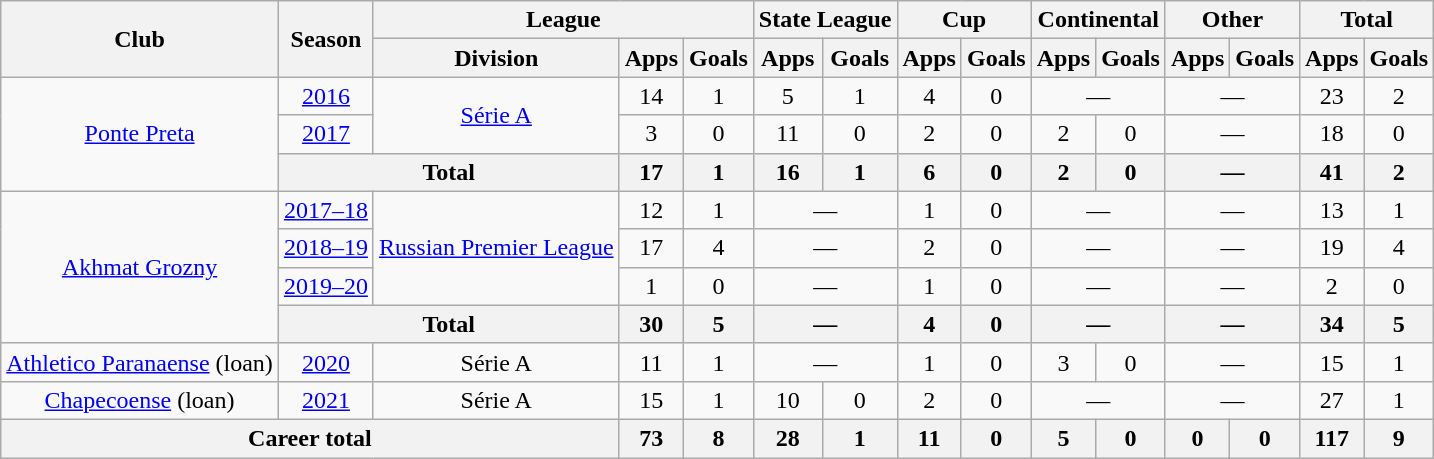<table class="wikitable" style="text-align: center;">
<tr>
<th rowspan="2">Club</th>
<th rowspan="2">Season</th>
<th colspan="3">League</th>
<th colspan="2">State League</th>
<th colspan="2">Cup</th>
<th colspan="2">Continental</th>
<th colspan="2">Other</th>
<th colspan="2">Total</th>
</tr>
<tr>
<th>Division</th>
<th>Apps</th>
<th>Goals</th>
<th>Apps</th>
<th>Goals</th>
<th>Apps</th>
<th>Goals</th>
<th>Apps</th>
<th>Goals</th>
<th>Apps</th>
<th>Goals</th>
<th>Apps</th>
<th>Goals</th>
</tr>
<tr>
<td rowspan=3 valign="center"><a href='#'>Ponte Preta</a></td>
<td><a href='#'>2016</a></td>
<td rowspan=2><a href='#'>Série A</a></td>
<td>14</td>
<td>1</td>
<td>5</td>
<td>1</td>
<td>4</td>
<td>0</td>
<td colspan="2">—</td>
<td colspan="2">—</td>
<td>23</td>
<td>2</td>
</tr>
<tr>
<td><a href='#'>2017</a></td>
<td>3</td>
<td>0</td>
<td>11</td>
<td>0</td>
<td>2</td>
<td>0</td>
<td>2</td>
<td>0</td>
<td colspan="2">—</td>
<td>18</td>
<td>0</td>
</tr>
<tr>
<th colspan="2"><strong>Total</strong></th>
<th>17</th>
<th>1</th>
<th>16</th>
<th>1</th>
<th>6</th>
<th>0</th>
<th>2</th>
<th>0</th>
<th colspan="2">—</th>
<th>41</th>
<th>2</th>
</tr>
<tr>
<td rowspan=4 valign="center"><a href='#'>Akhmat Grozny</a></td>
<td><a href='#'>2017–18</a></td>
<td rowspan=3 valign="center"><a href='#'>Russian Premier League</a></td>
<td>12</td>
<td>1</td>
<td colspan="2">—</td>
<td>1</td>
<td>0</td>
<td colspan="2">—</td>
<td colspan="2">—</td>
<td>13</td>
<td>1</td>
</tr>
<tr>
<td><a href='#'>2018–19</a></td>
<td>17</td>
<td>4</td>
<td colspan="2">—</td>
<td>2</td>
<td>0</td>
<td colspan="2">—</td>
<td colspan="2">—</td>
<td>19</td>
<td>4</td>
</tr>
<tr>
<td><a href='#'>2019–20</a></td>
<td>1</td>
<td>0</td>
<td colspan="2">—</td>
<td>1</td>
<td>0</td>
<td colspan="2">—</td>
<td colspan="2">—</td>
<td>2</td>
<td>0</td>
</tr>
<tr>
<th colspan="2"><strong>Total</strong></th>
<th>30</th>
<th>5</th>
<th colspan="2">—</th>
<th>4</th>
<th>0</th>
<th colspan="2">—</th>
<th colspan="2">—</th>
<th>34</th>
<th>5</th>
</tr>
<tr>
<td valign="center"><a href='#'>Athletico Paranaense</a> (loan)</td>
<td><a href='#'>2020</a></td>
<td>Série A</td>
<td>11</td>
<td>1</td>
<td colspan="2">—</td>
<td>1</td>
<td>0</td>
<td>3</td>
<td>0</td>
<td colspan="2">—</td>
<td>15</td>
<td>1</td>
</tr>
<tr>
<td valign="center"><a href='#'>Chapecoense</a> (loan)</td>
<td><a href='#'>2021</a></td>
<td>Série A</td>
<td>15</td>
<td>1</td>
<td>10</td>
<td>0</td>
<td>2</td>
<td>0</td>
<td colspan="2">—</td>
<td colspan="2">—</td>
<td>27</td>
<td>1</td>
</tr>
<tr>
<th colspan="3"><strong>Career total</strong></th>
<th>73</th>
<th>8</th>
<th>28</th>
<th>1</th>
<th>11</th>
<th>0</th>
<th>5</th>
<th>0</th>
<th>0</th>
<th>0</th>
<th>117</th>
<th>9</th>
</tr>
</table>
